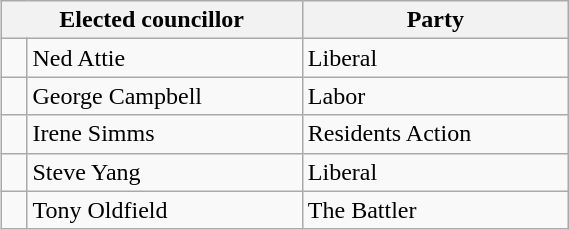<table class="wikitable" style="float:right;clear:right;width:30%">
<tr>
<th colspan="2">Elected councillor</th>
<th>Party</th>
</tr>
<tr>
<td> </td>
<td>Ned Attie</td>
<td>Liberal</td>
</tr>
<tr>
<td> </td>
<td>George Campbell</td>
<td>Labor</td>
</tr>
<tr>
<td> </td>
<td>Irene Simms</td>
<td>Residents Action</td>
</tr>
<tr>
<td> </td>
<td>Steve Yang</td>
<td>Liberal</td>
</tr>
<tr>
<td> </td>
<td>Tony Oldfield</td>
<td>The Battler</td>
</tr>
</table>
